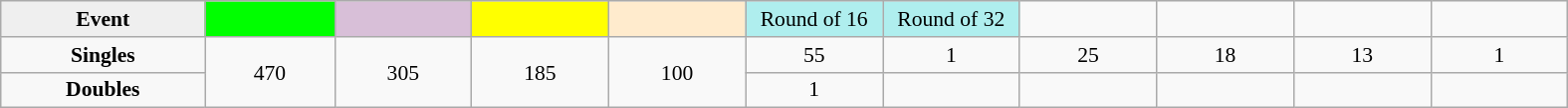<table class=wikitable style=font-size:90%;text-align:center>
<tr>
<td style="width:130px; background:#efefef;"><strong>Event</strong></td>
<td style="width:80px; background:lime;"></td>
<td style="width:85px; background:thistle;"></td>
<td style="width:85px; background:#ff0;"></td>
<td style="width:85px; background:#ffebcd;"></td>
<td style="width:85px; background:#afeeee;">Round of 16</td>
<td style="width:85px; background:#afeeee;">Round of 32</td>
<td width=85></td>
<td width=85></td>
<td width=85></td>
<td width=85></td>
</tr>
<tr>
<th style="background:#f8f8f8;">Singles</th>
<td rowspan=2>470</td>
<td rowspan=2>305</td>
<td rowspan=2>185</td>
<td rowspan=2>100</td>
<td>55</td>
<td>1</td>
<td>25</td>
<td>18</td>
<td>13</td>
<td>1</td>
</tr>
<tr>
<th style="background:#f8f8f8;">Doubles</th>
<td>1</td>
<td></td>
<td></td>
<td></td>
<td></td>
<td></td>
</tr>
</table>
